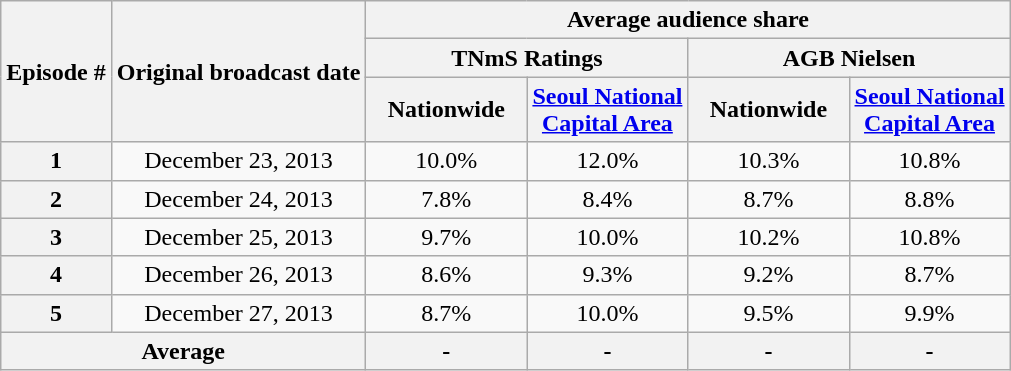<table class=wikitable style="text-align:center">
<tr>
<th rowspan="3">Episode #</th>
<th rowspan="3">Original broadcast date</th>
<th colspan="4">Average audience share</th>
</tr>
<tr>
<th colspan="2">TNmS Ratings</th>
<th colspan="2">AGB Nielsen</th>
</tr>
<tr>
<th width=100>Nationwide</th>
<th width=100><a href='#'>Seoul National Capital Area</a></th>
<th width=100>Nationwide</th>
<th width=100><a href='#'>Seoul National Capital Area</a></th>
</tr>
<tr>
<th>1</th>
<td>December 23, 2013</td>
<td>10.0%</td>
<td>12.0%</td>
<td>10.3%</td>
<td>10.8%</td>
</tr>
<tr>
<th>2</th>
<td>December 24, 2013</td>
<td>7.8%</td>
<td>8.4%</td>
<td>8.7%</td>
<td>8.8%</td>
</tr>
<tr>
<th>3</th>
<td>December 25, 2013</td>
<td>9.7%</td>
<td>10.0%</td>
<td>10.2%</td>
<td>10.8%</td>
</tr>
<tr>
<th>4</th>
<td>December 26, 2013</td>
<td>8.6%</td>
<td>9.3%</td>
<td>9.2%</td>
<td>8.7%</td>
</tr>
<tr>
<th>5</th>
<td>December 27, 2013</td>
<td>8.7%</td>
<td>10.0%</td>
<td>9.5%</td>
<td>9.9%</td>
</tr>
<tr>
<th colspan=2>Average</th>
<th>-</th>
<th>-</th>
<th>-</th>
<th>-</th>
</tr>
</table>
